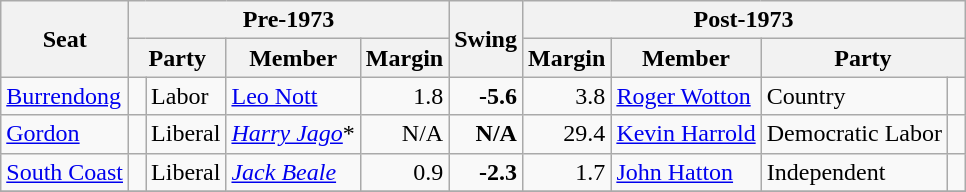<table class="wikitable">
<tr>
<th rowspan="2">Seat</th>
<th colspan="4">Pre-1973</th>
<th rowspan="2">Swing</th>
<th colspan="4">Post-1973</th>
</tr>
<tr>
<th colspan="2">Party</th>
<th>Member</th>
<th>Margin</th>
<th>Margin</th>
<th>Member</th>
<th colspan="2">Party</th>
</tr>
<tr>
<td><a href='#'>Burrendong</a></td>
<td> </td>
<td>Labor</td>
<td><a href='#'>Leo Nott</a></td>
<td style="text-align:right;">1.8</td>
<td style="text-align:right;"><strong>-5.6</strong></td>
<td style="text-align:right;">3.8</td>
<td><a href='#'>Roger Wotton</a></td>
<td>Country</td>
<td> </td>
</tr>
<tr>
<td><a href='#'>Gordon</a></td>
<td> </td>
<td>Liberal</td>
<td><em><a href='#'>Harry Jago</a></em>*</td>
<td style="text-align:right;">N/A</td>
<td style="text-align:right;"><strong>N/A</strong></td>
<td style="text-align:right;">29.4</td>
<td><a href='#'>Kevin Harrold</a></td>
<td>Democratic Labor</td>
<td> </td>
</tr>
<tr>
<td><a href='#'>South Coast</a></td>
<td> </td>
<td>Liberal</td>
<td><em><a href='#'>Jack Beale</a></em></td>
<td style="text-align:right;">0.9</td>
<td style="text-align:right;"><strong>-2.3</strong></td>
<td style="text-align:right;">1.7</td>
<td><a href='#'>John Hatton</a></td>
<td>Independent</td>
<td> </td>
</tr>
<tr>
</tr>
</table>
